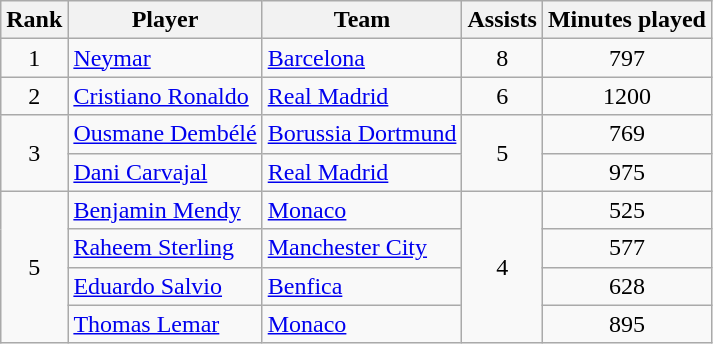<table class="wikitable" style="text-align:center">
<tr>
<th>Rank</th>
<th>Player</th>
<th>Team</th>
<th>Assists</th>
<th>Minutes played</th>
</tr>
<tr>
<td>1</td>
<td align=left> <a href='#'>Neymar</a></td>
<td align=left> <a href='#'>Barcelona</a></td>
<td>8</td>
<td>797</td>
</tr>
<tr>
<td>2</td>
<td align=left> <a href='#'>Cristiano Ronaldo</a></td>
<td align=left> <a href='#'>Real Madrid</a></td>
<td>6</td>
<td>1200</td>
</tr>
<tr>
<td rowspan=2>3</td>
<td align=left> <a href='#'>Ousmane Dembélé</a></td>
<td align=left> <a href='#'>Borussia Dortmund</a></td>
<td rowspan=2>5</td>
<td>769</td>
</tr>
<tr>
<td align=left> <a href='#'>Dani Carvajal</a></td>
<td align=left> <a href='#'>Real Madrid</a></td>
<td>975</td>
</tr>
<tr>
<td rowspan=4>5</td>
<td align=left> <a href='#'>Benjamin Mendy</a></td>
<td align=left> <a href='#'>Monaco</a></td>
<td rowspan=4>4</td>
<td>525</td>
</tr>
<tr>
<td align=left> <a href='#'>Raheem Sterling</a></td>
<td align=left> <a href='#'>Manchester City</a></td>
<td>577</td>
</tr>
<tr>
<td align=left> <a href='#'>Eduardo Salvio</a></td>
<td align=left> <a href='#'>Benfica</a></td>
<td>628</td>
</tr>
<tr>
<td align=left> <a href='#'>Thomas Lemar</a></td>
<td align=left> <a href='#'>Monaco</a></td>
<td>895</td>
</tr>
</table>
